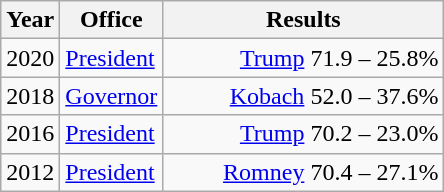<table class=wikitable>
<tr>
<th width="30">Year</th>
<th width="60">Office</th>
<th width="180">Results</th>
</tr>
<tr>
<td>2020</td>
<td><a href='#'>President</a></td>
<td align="right" ><a href='#'>Trump</a> 71.9 – 25.8%</td>
</tr>
<tr>
<td>2018</td>
<td><a href='#'>Governor</a></td>
<td align="right" ><a href='#'>Kobach</a> 52.0 – 37.6%</td>
</tr>
<tr>
<td>2016</td>
<td><a href='#'>President</a></td>
<td align="right" ><a href='#'>Trump</a> 70.2 – 23.0%</td>
</tr>
<tr>
<td>2012</td>
<td><a href='#'>President</a></td>
<td align="right" ><a href='#'>Romney</a> 70.4 – 27.1%</td>
</tr>
</table>
